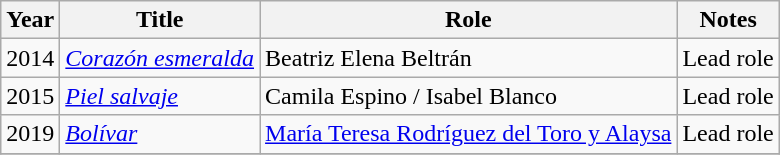<table class="wikitable sortable">
<tr>
<th>Year</th>
<th>Title</th>
<th>Role</th>
<th>Notes</th>
</tr>
<tr>
<td>2014</td>
<td><em><a href='#'>Corazón esmeralda</a></em></td>
<td>Beatriz Elena Beltrán</td>
<td>Lead role</td>
</tr>
<tr>
<td>2015</td>
<td><em><a href='#'>Piel salvaje</a></em></td>
<td>Camila Espino / Isabel Blanco</td>
<td>Lead role</td>
</tr>
<tr>
<td>2019</td>
<td><em><a href='#'>Bolívar</a></em></td>
<td><a href='#'>María Teresa Rodríguez del Toro y Alaysa</a></td>
<td>Lead role</td>
</tr>
<tr>
</tr>
</table>
